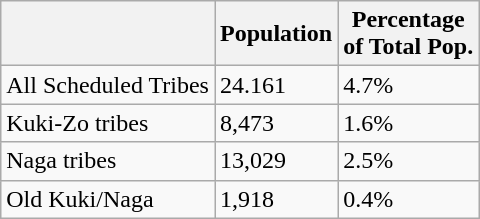<table class="wikitable">
<tr>
<th></th>
<th>Population</th>
<th>Percentage<br>of Total Pop.</th>
</tr>
<tr>
<td>All Scheduled Tribes</td>
<td>24.161</td>
<td>4.7%</td>
</tr>
<tr>
<td>Kuki-Zo tribes</td>
<td>8,473</td>
<td>1.6%</td>
</tr>
<tr>
<td>Naga tribes</td>
<td>13,029</td>
<td>2.5%</td>
</tr>
<tr>
<td>Old Kuki/Naga</td>
<td>1,918</td>
<td>0.4%</td>
</tr>
</table>
